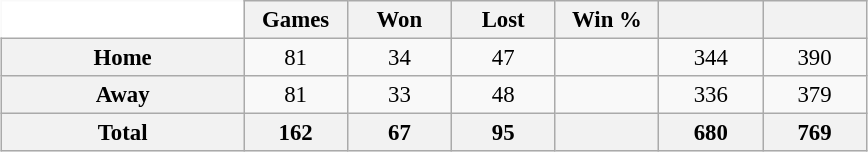<table class="wikitable" style="font-size:95%; text-align:center; width:38em; border:0;margin: 0.5em auto;">
<tr>
<td width="28%" style="background:#fff;border:0;"></td>
<th width="12%">Games</th>
<th width="12%">Won</th>
<th width="12%">Lost</th>
<th width="12%">Win %</th>
<th width="12%"></th>
<th width="12%"></th>
</tr>
<tr>
<th>Home</th>
<td>81</td>
<td>34</td>
<td>47</td>
<td></td>
<td>344</td>
<td>390</td>
</tr>
<tr>
<th>Away</th>
<td>81</td>
<td>33</td>
<td>48</td>
<td></td>
<td>336</td>
<td>379</td>
</tr>
<tr>
<th>Total</th>
<th>162</th>
<th>67</th>
<th>95</th>
<th></th>
<th>680</th>
<th>769</th>
</tr>
</table>
